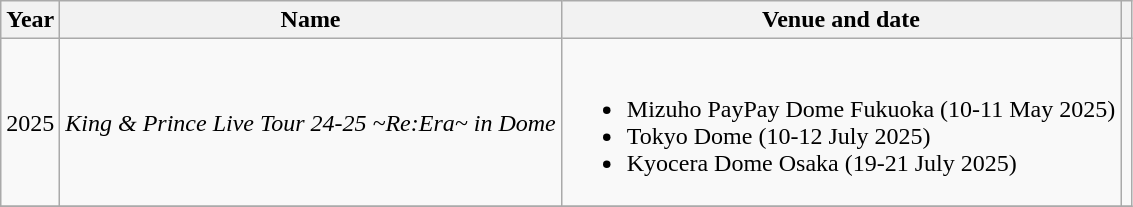<table class="wikitable">
<tr>
<th>Year</th>
<th>Name</th>
<th>Venue and date</th>
<th></th>
</tr>
<tr>
<td>2025</td>
<td><em>King & Prince Live Tour 24-25 ~Re:Era~ in Dome</em></td>
<td><br><ul><li>Mizuho PayPay Dome Fukuoka (10-11 May 2025)</li><li>Tokyo Dome (10-12 July 2025)</li><li>Kyocera Dome Osaka (19-21 July 2025)</li></ul></td>
<td></td>
</tr>
<tr>
</tr>
</table>
